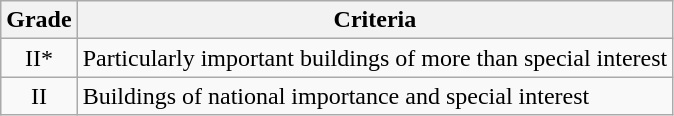<table class="wikitable">
<tr>
<th>Grade</th>
<th>Criteria</th>
</tr>
<tr>
<td align="center" >II*</td>
<td>Particularly important buildings of more than special interest</td>
</tr>
<tr>
<td align="center" >II</td>
<td>Buildings of national importance and special interest</td>
</tr>
</table>
